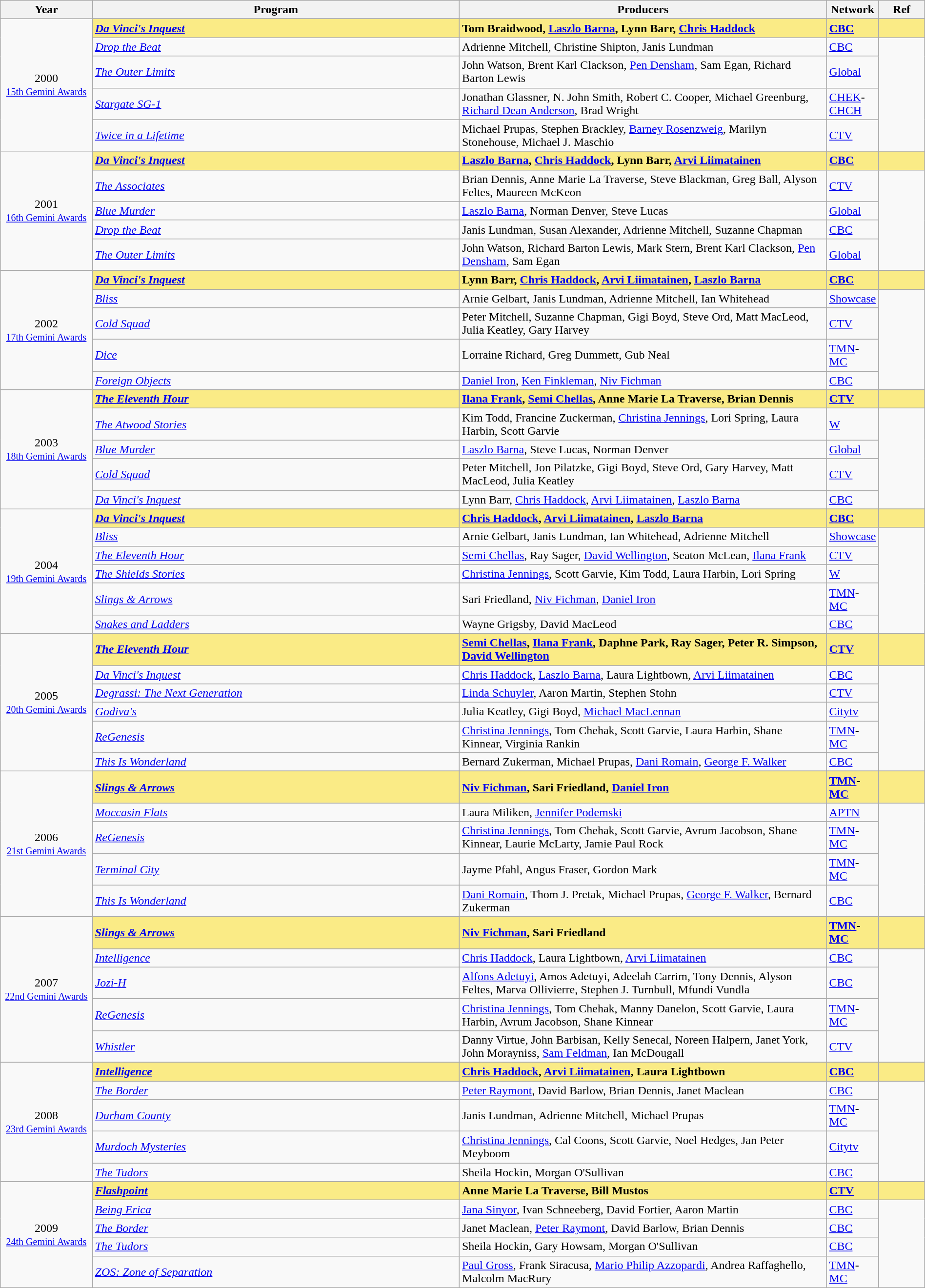<table class="wikitable" style="width:100%">
<tr>
<th style="width:10%;">Year</th>
<th style="width:40%;">Program</th>
<th style="width:40%;">Producers</th>
<th style="width:5%;">Network</th>
<th style="width:5%;">Ref</th>
</tr>
<tr>
<td rowspan="6" style="text-align:center">2000<br><small><a href='#'>15th Gemini Awards</a></small></td>
</tr>
<tr style="background:#FAEB86;">
<td><strong><em><a href='#'>Da Vinci's Inquest</a></em></strong></td>
<td><strong>Tom Braidwood, <a href='#'>Laszlo Barna</a>, Lynn Barr, <a href='#'>Chris Haddock</a></strong></td>
<td><strong><a href='#'>CBC</a></strong></td>
<td></td>
</tr>
<tr>
<td><em><a href='#'>Drop the Beat</a></em></td>
<td>Adrienne Mitchell, Christine Shipton, Janis Lundman</td>
<td><a href='#'>CBC</a></td>
<td rowspan=4></td>
</tr>
<tr>
<td><em><a href='#'>The Outer Limits</a></em></td>
<td>John Watson, Brent Karl Clackson, <a href='#'>Pen Densham</a>, Sam Egan, Richard Barton Lewis</td>
<td><a href='#'>Global</a></td>
</tr>
<tr>
<td><em><a href='#'>Stargate SG-1</a></em></td>
<td>Jonathan Glassner, N. John Smith, Robert C. Cooper, Michael Greenburg, <a href='#'>Richard Dean Anderson</a>, Brad Wright</td>
<td><a href='#'>CHEK</a>-<a href='#'>CHCH</a></td>
</tr>
<tr>
<td><em><a href='#'>Twice in a Lifetime</a></em></td>
<td>Michael Prupas, Stephen Brackley, <a href='#'>Barney Rosenzweig</a>, Marilyn Stonehouse, Michael J. Maschio</td>
<td><a href='#'>CTV</a></td>
</tr>
<tr>
<td rowspan="6" style="text-align:center">2001<br><small><a href='#'>16th Gemini Awards</a></small></td>
</tr>
<tr style="background:#FAEB86;">
<td><strong><em><a href='#'>Da Vinci's Inquest</a></em></strong></td>
<td><strong><a href='#'>Laszlo Barna</a>, <a href='#'>Chris Haddock</a>, Lynn Barr, <a href='#'>Arvi Liimatainen</a></strong></td>
<td><strong><a href='#'>CBC</a></strong></td>
<td></td>
</tr>
<tr>
<td><em><a href='#'>The Associates</a></em></td>
<td>Brian Dennis, Anne Marie La Traverse, Steve Blackman, Greg Ball, Alyson Feltes, Maureen McKeon</td>
<td><a href='#'>CTV</a></td>
<td rowspan=4></td>
</tr>
<tr>
<td><em><a href='#'>Blue Murder</a></em></td>
<td><a href='#'>Laszlo Barna</a>, Norman Denver, Steve Lucas</td>
<td><a href='#'>Global</a></td>
</tr>
<tr>
<td><em><a href='#'>Drop the Beat</a></em></td>
<td>Janis Lundman, Susan Alexander, Adrienne Mitchell, Suzanne Chapman</td>
<td><a href='#'>CBC</a></td>
</tr>
<tr>
<td><em><a href='#'>The Outer Limits</a></em></td>
<td>John Watson, Richard Barton Lewis, Mark Stern, Brent Karl Clackson, <a href='#'>Pen Densham</a>, Sam Egan</td>
<td><a href='#'>Global</a></td>
</tr>
<tr>
<td rowspan="6" style="text-align:center">2002<br><small><a href='#'>17th Gemini Awards</a></small></td>
</tr>
<tr style="background:#FAEB86;">
<td><strong><em><a href='#'>Da Vinci's Inquest</a></em></strong></td>
<td><strong>Lynn Barr, <a href='#'>Chris Haddock</a>, <a href='#'>Arvi Liimatainen</a>, <a href='#'>Laszlo Barna</a></strong></td>
<td><strong><a href='#'>CBC</a></strong></td>
<td></td>
</tr>
<tr>
<td><em><a href='#'>Bliss</a></em></td>
<td>Arnie Gelbart, Janis Lundman, Adrienne Mitchell, Ian Whitehead</td>
<td><a href='#'>Showcase</a></td>
<td rowspan=4></td>
</tr>
<tr>
<td><em><a href='#'>Cold Squad</a></em></td>
<td>Peter Mitchell, Suzanne Chapman, Gigi Boyd, Steve Ord, Matt MacLeod, Julia Keatley, Gary Harvey</td>
<td><a href='#'>CTV</a></td>
</tr>
<tr>
<td><em><a href='#'>Dice</a></em></td>
<td>Lorraine Richard, Greg Dummett, Gub Neal</td>
<td><a href='#'>TMN</a>-<a href='#'>MC</a></td>
</tr>
<tr>
<td><em><a href='#'>Foreign Objects</a></em></td>
<td><a href='#'>Daniel Iron</a>, <a href='#'>Ken Finkleman</a>, <a href='#'>Niv Fichman</a></td>
<td><a href='#'>CBC</a></td>
</tr>
<tr>
<td rowspan="6" style="text-align:center">2003<br><small><a href='#'>18th Gemini Awards</a></small></td>
</tr>
<tr style="background:#FAEB86;">
<td><strong><em><a href='#'>The Eleventh Hour</a></em></strong></td>
<td><strong><a href='#'>Ilana Frank</a>, <a href='#'>Semi Chellas</a>, Anne Marie La Traverse, Brian Dennis</strong></td>
<td><strong><a href='#'>CTV</a></strong></td>
<td></td>
</tr>
<tr>
<td><em><a href='#'>The Atwood Stories</a></em></td>
<td>Kim Todd, Francine Zuckerman, <a href='#'>Christina Jennings</a>, Lori Spring, Laura Harbin, Scott Garvie</td>
<td><a href='#'>W</a></td>
<td rowspan=4></td>
</tr>
<tr>
<td><em><a href='#'>Blue Murder</a></em></td>
<td><a href='#'>Laszlo Barna</a>, Steve Lucas, Norman Denver</td>
<td><a href='#'>Global</a></td>
</tr>
<tr>
<td><em><a href='#'>Cold Squad</a></em></td>
<td>Peter Mitchell, Jon Pilatzke, Gigi Boyd, Steve Ord, Gary Harvey, Matt MacLeod, Julia Keatley</td>
<td><a href='#'>CTV</a></td>
</tr>
<tr>
<td><em><a href='#'>Da Vinci's Inquest</a></em></td>
<td>Lynn Barr, <a href='#'>Chris Haddock</a>, <a href='#'>Arvi Liimatainen</a>, <a href='#'>Laszlo Barna</a></td>
<td><a href='#'>CBC</a></td>
</tr>
<tr>
<td rowspan="7" style="text-align:center">2004<br><small><a href='#'>19th Gemini Awards</a></small></td>
</tr>
<tr style="background:#FAEB86;">
<td><strong><em><a href='#'>Da Vinci's Inquest</a></em></strong></td>
<td><strong><a href='#'>Chris Haddock</a>, <a href='#'>Arvi Liimatainen</a>, <a href='#'>Laszlo Barna</a></strong></td>
<td><strong><a href='#'>CBC</a></strong></td>
<td></td>
</tr>
<tr>
<td><em><a href='#'>Bliss</a></em></td>
<td>Arnie Gelbart, Janis Lundman, Ian Whitehead, Adrienne Mitchell</td>
<td><a href='#'>Showcase</a></td>
<td rowspan=5></td>
</tr>
<tr>
<td><em><a href='#'>The Eleventh Hour</a></em></td>
<td><a href='#'>Semi Chellas</a>, Ray Sager, <a href='#'>David Wellington</a>, Seaton McLean, <a href='#'>Ilana Frank</a></td>
<td><a href='#'>CTV</a></td>
</tr>
<tr>
<td><em><a href='#'>The Shields Stories</a></em></td>
<td><a href='#'>Christina Jennings</a>, Scott Garvie, Kim Todd, Laura Harbin, Lori Spring</td>
<td><a href='#'>W</a></td>
</tr>
<tr>
<td><em><a href='#'>Slings & Arrows</a></em></td>
<td>Sari Friedland, <a href='#'>Niv Fichman</a>, <a href='#'>Daniel Iron</a></td>
<td><a href='#'>TMN</a>-<a href='#'>MC</a></td>
</tr>
<tr>
<td><em><a href='#'>Snakes and Ladders</a></em></td>
<td>Wayne Grigsby, David MacLeod</td>
<td><a href='#'>CBC</a></td>
</tr>
<tr>
<td rowspan="7" style="text-align:center">2005<br><small><a href='#'>20th Gemini Awards</a></small></td>
</tr>
<tr style="background:#FAEB86;">
<td><strong><em><a href='#'>The Eleventh Hour</a></em></strong></td>
<td><strong><a href='#'>Semi Chellas</a>, <a href='#'>Ilana Frank</a>, Daphne Park, Ray Sager, Peter R. Simpson, <a href='#'>David Wellington</a></strong></td>
<td><strong><a href='#'>CTV</a></strong></td>
<td></td>
</tr>
<tr>
<td><em><a href='#'>Da Vinci's Inquest</a></em></td>
<td><a href='#'>Chris Haddock</a>, <a href='#'>Laszlo Barna</a>, Laura Lightbown, <a href='#'>Arvi Liimatainen</a></td>
<td><a href='#'>CBC</a></td>
<td rowspan=5></td>
</tr>
<tr>
<td><em><a href='#'>Degrassi: The Next Generation</a></em></td>
<td><a href='#'>Linda Schuyler</a>, Aaron Martin, Stephen Stohn</td>
<td><a href='#'>CTV</a></td>
</tr>
<tr>
<td><em><a href='#'>Godiva's</a></em></td>
<td>Julia Keatley, Gigi Boyd, <a href='#'>Michael MacLennan</a></td>
<td><a href='#'>Citytv</a></td>
</tr>
<tr>
<td><em><a href='#'>ReGenesis</a></em></td>
<td><a href='#'>Christina Jennings</a>, Tom Chehak, Scott Garvie, Laura Harbin, Shane Kinnear, Virginia Rankin</td>
<td><a href='#'>TMN</a>-<a href='#'>MC</a></td>
</tr>
<tr>
<td><em><a href='#'>This Is Wonderland</a></em></td>
<td>Bernard Zukerman, Michael Prupas, <a href='#'>Dani Romain</a>, <a href='#'>George F. Walker</a></td>
<td><a href='#'>CBC</a></td>
</tr>
<tr>
<td rowspan="6" style="text-align:center">2006<br><small><a href='#'>21st Gemini Awards</a></small></td>
</tr>
<tr style="background:#FAEB86;">
<td><strong><em><a href='#'>Slings & Arrows</a></em></strong></td>
<td><strong><a href='#'>Niv Fichman</a>, Sari Friedland, <a href='#'>Daniel Iron</a></strong></td>
<td><strong><a href='#'>TMN</a>-<a href='#'>MC</a></strong></td>
<td></td>
</tr>
<tr>
<td><em><a href='#'>Moccasin Flats</a></em></td>
<td>Laura Miliken, <a href='#'>Jennifer Podemski</a></td>
<td><a href='#'>APTN</a></td>
<td rowspan=4></td>
</tr>
<tr>
<td><em><a href='#'>ReGenesis</a></em></td>
<td><a href='#'>Christina Jennings</a>, Tom Chehak, Scott Garvie, Avrum Jacobson, Shane Kinnear, Laurie McLarty, Jamie Paul Rock</td>
<td><a href='#'>TMN</a>-<a href='#'>MC</a></td>
</tr>
<tr>
<td><em><a href='#'>Terminal City</a></em></td>
<td>Jayme Pfahl, Angus Fraser, Gordon Mark</td>
<td><a href='#'>TMN</a>-<a href='#'>MC</a></td>
</tr>
<tr>
<td><em><a href='#'>This Is Wonderland</a></em></td>
<td><a href='#'>Dani Romain</a>, Thom J. Pretak, Michael Prupas, <a href='#'>George F. Walker</a>, Bernard Zukerman</td>
<td><a href='#'>CBC</a></td>
</tr>
<tr>
<td rowspan="6" style="text-align:center">2007<br><small><a href='#'>22nd Gemini Awards</a></small></td>
</tr>
<tr style="background:#FAEB86;">
<td><strong><em><a href='#'>Slings & Arrows</a></em></strong></td>
<td><strong><a href='#'>Niv Fichman</a>, Sari Friedland</strong></td>
<td><strong><a href='#'>TMN</a>-<a href='#'>MC</a></strong></td>
<td></td>
</tr>
<tr>
<td><em><a href='#'>Intelligence</a></em></td>
<td><a href='#'>Chris Haddock</a>, Laura Lightbown, <a href='#'>Arvi Liimatainen</a></td>
<td><a href='#'>CBC</a></td>
<td rowspan=4></td>
</tr>
<tr>
<td><em><a href='#'>Jozi-H</a></em></td>
<td><a href='#'>Alfons Adetuyi</a>, Amos Adetuyi, Adeelah Carrim, Tony Dennis, Alyson Feltes, Marva Ollivierre, Stephen J. Turnbull, Mfundi Vundla</td>
<td><a href='#'>CBC</a></td>
</tr>
<tr>
<td><em><a href='#'>ReGenesis</a></em></td>
<td><a href='#'>Christina Jennings</a>, Tom Chehak, Manny Danelon, Scott Garvie, Laura Harbin, Avrum Jacobson, Shane Kinnear</td>
<td><a href='#'>TMN</a>-<a href='#'>MC</a></td>
</tr>
<tr>
<td><em><a href='#'>Whistler</a></em></td>
<td>Danny Virtue, John Barbisan, Kelly Senecal, Noreen Halpern, Janet York, John Morayniss, <a href='#'>Sam Feldman</a>, Ian McDougall</td>
<td><a href='#'>CTV</a></td>
</tr>
<tr>
<td rowspan="6" style="text-align:center">2008<br><small><a href='#'>23rd Gemini Awards</a></small></td>
</tr>
<tr style="background:#FAEB86;">
<td><strong><em><a href='#'>Intelligence</a></em></strong></td>
<td><strong><a href='#'>Chris Haddock</a>, <a href='#'>Arvi Liimatainen</a>, Laura Lightbown</strong></td>
<td><strong><a href='#'>CBC</a></strong></td>
<td></td>
</tr>
<tr>
<td><em><a href='#'>The Border</a></em></td>
<td><a href='#'>Peter Raymont</a>, David Barlow, Brian Dennis, Janet Maclean</td>
<td><a href='#'>CBC</a></td>
<td rowspan=4></td>
</tr>
<tr>
<td><em><a href='#'>Durham County</a></em></td>
<td>Janis Lundman, Adrienne Mitchell, Michael Prupas</td>
<td><a href='#'>TMN</a>-<a href='#'>MC</a></td>
</tr>
<tr>
<td><em><a href='#'>Murdoch Mysteries</a></em></td>
<td><a href='#'>Christina Jennings</a>, Cal Coons, Scott Garvie, Noel Hedges, Jan Peter Meyboom</td>
<td><a href='#'>Citytv</a></td>
</tr>
<tr>
<td><em><a href='#'>The Tudors</a></em></td>
<td>Sheila Hockin, Morgan O'Sullivan</td>
<td><a href='#'>CBC</a></td>
</tr>
<tr>
<td rowspan="6" style="text-align:center">2009<br><small><a href='#'>24th Gemini Awards</a></small></td>
</tr>
<tr style="background:#FAEB86;">
<td><strong><em><a href='#'>Flashpoint</a></em></strong></td>
<td><strong>Anne Marie La Traverse, Bill Mustos</strong></td>
<td><strong><a href='#'>CTV</a></strong></td>
<td></td>
</tr>
<tr>
<td><em><a href='#'>Being Erica</a></em></td>
<td><a href='#'>Jana Sinyor</a>, Ivan Schneeberg, David Fortier, Aaron Martin</td>
<td><a href='#'>CBC</a></td>
<td rowspan=4></td>
</tr>
<tr>
<td><em><a href='#'>The Border</a></em></td>
<td>Janet Maclean, <a href='#'>Peter Raymont</a>, David Barlow, Brian Dennis</td>
<td><a href='#'>CBC</a></td>
</tr>
<tr>
<td><em><a href='#'>The Tudors</a></em></td>
<td>Sheila Hockin, Gary Howsam, Morgan O'Sullivan</td>
<td><a href='#'>CBC</a></td>
</tr>
<tr>
<td><em><a href='#'>ZOS: Zone of Separation</a></em></td>
<td><a href='#'>Paul Gross</a>, Frank Siracusa, <a href='#'>Mario Philip Azzopardi</a>, Andrea Raffaghello, Malcolm MacRury</td>
<td><a href='#'>TMN</a>-<a href='#'>MC</a></td>
</tr>
</table>
